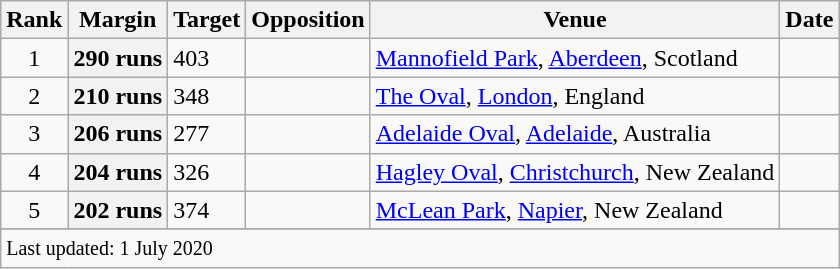<table class="wikitable plainrowheaders sortable">
<tr>
<th scope=col>Rank</th>
<th scope=col>Margin</th>
<th scope=col>Target</th>
<th scope=col>Opposition</th>
<th scope=col>Venue</th>
<th scope=col>Date</th>
</tr>
<tr>
<td align=center>1</td>
<th scope=row style=text-align:center;>290 runs</th>
<td>403</td>
<td></td>
<td><a href='#'>Mannofield Park</a>, <a href='#'>Aberdeen</a>, Scotland</td>
<td></td>
</tr>
<tr>
<td align=center>2</td>
<th scope=row style=text-align:center;>210 runs</th>
<td>348</td>
<td></td>
<td><a href='#'>The Oval</a>, <a href='#'>London</a>, England</td>
<td></td>
</tr>
<tr>
<td align=center>3</td>
<th scope=row style=text-align:center;>206 runs</th>
<td>277</td>
<td></td>
<td><a href='#'>Adelaide Oval</a>, <a href='#'>Adelaide</a>, Australia</td>
<td></td>
</tr>
<tr>
<td align=center>4</td>
<th scope=row style=text-align:center;>204 runs</th>
<td>326</td>
<td></td>
<td><a href='#'>Hagley Oval</a>, <a href='#'>Christchurch</a>, New Zealand</td>
<td></td>
</tr>
<tr>
<td align=center>5</td>
<th scope=row style=text-align:center;>202 runs</th>
<td>374</td>
<td></td>
<td><a href='#'>McLean Park</a>, <a href='#'>Napier</a>, New Zealand</td>
<td></td>
</tr>
<tr>
</tr>
<tr class=sortbottom>
<td colspan=6><small>Last updated: 1 July 2020</small></td>
</tr>
</table>
